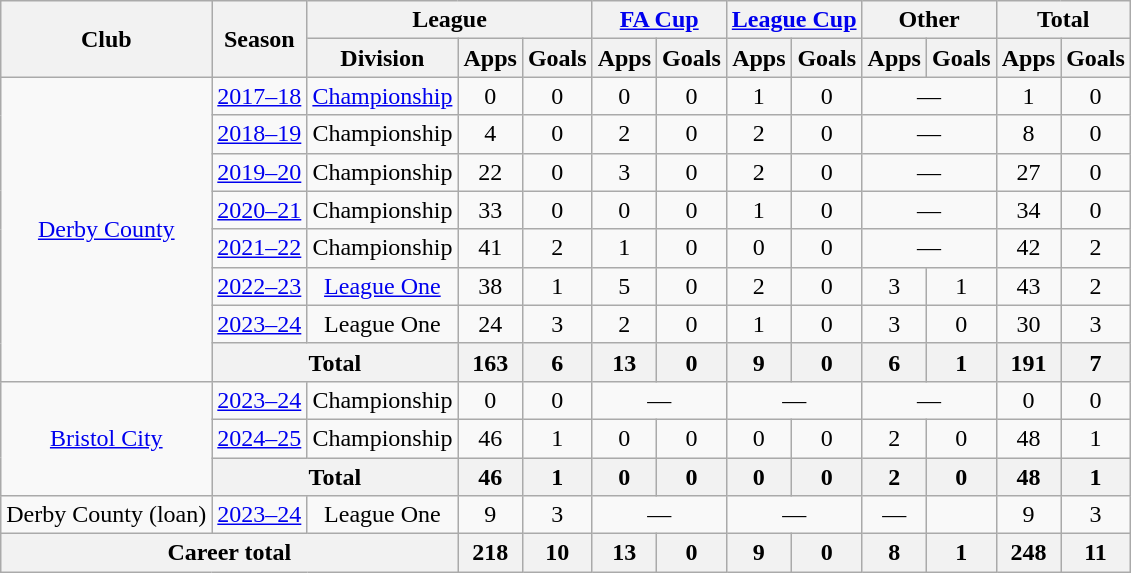<table class="wikitable" style="text-align:center">
<tr>
<th rowspan="2">Club</th>
<th rowspan="2">Season</th>
<th colspan="3">League</th>
<th colspan="2"><a href='#'>FA Cup</a></th>
<th colspan="2"><a href='#'>League Cup</a></th>
<th colspan="2">Other</th>
<th colspan="2">Total</th>
</tr>
<tr>
<th>Division</th>
<th>Apps</th>
<th>Goals</th>
<th>Apps</th>
<th>Goals</th>
<th>Apps</th>
<th>Goals</th>
<th>Apps</th>
<th>Goals</th>
<th>Apps</th>
<th>Goals</th>
</tr>
<tr>
<td rowspan="8"><a href='#'>Derby County</a></td>
<td><a href='#'>2017–18</a></td>
<td><a href='#'>Championship</a></td>
<td>0</td>
<td>0</td>
<td>0</td>
<td>0</td>
<td>1</td>
<td>0</td>
<td colspan="2">—</td>
<td>1</td>
<td>0</td>
</tr>
<tr>
<td><a href='#'>2018–19</a></td>
<td>Championship</td>
<td>4</td>
<td>0</td>
<td>2</td>
<td>0</td>
<td>2</td>
<td>0</td>
<td colspan="2">—</td>
<td>8</td>
<td>0</td>
</tr>
<tr>
<td><a href='#'>2019–20</a></td>
<td>Championship</td>
<td>22</td>
<td>0</td>
<td>3</td>
<td>0</td>
<td>2</td>
<td>0</td>
<td colspan="2">—</td>
<td>27</td>
<td>0</td>
</tr>
<tr>
<td><a href='#'>2020–21</a></td>
<td>Championship</td>
<td>33</td>
<td>0</td>
<td>0</td>
<td>0</td>
<td>1</td>
<td>0</td>
<td colspan="2">—</td>
<td>34</td>
<td>0</td>
</tr>
<tr>
<td><a href='#'>2021–22</a></td>
<td>Championship</td>
<td>41</td>
<td>2</td>
<td>1</td>
<td>0</td>
<td>0</td>
<td>0</td>
<td colspan="2">—</td>
<td>42</td>
<td>2</td>
</tr>
<tr>
<td><a href='#'>2022–23</a></td>
<td><a href='#'>League One</a></td>
<td>38</td>
<td>1</td>
<td>5</td>
<td>0</td>
<td>2</td>
<td>0</td>
<td>3</td>
<td>1</td>
<td>43</td>
<td>2</td>
</tr>
<tr>
<td><a href='#'>2023–24</a></td>
<td>League One</td>
<td>24</td>
<td>3</td>
<td>2</td>
<td>0</td>
<td>1</td>
<td>0</td>
<td>3</td>
<td>0</td>
<td>30</td>
<td>3</td>
</tr>
<tr>
<th colspan="2">Total</th>
<th>163</th>
<th>6</th>
<th>13</th>
<th>0</th>
<th>9</th>
<th>0</th>
<th>6</th>
<th>1</th>
<th>191</th>
<th>7</th>
</tr>
<tr>
<td rowspan="3"><a href='#'>Bristol City</a></td>
<td><a href='#'>2023–24</a></td>
<td>Championship</td>
<td>0</td>
<td>0</td>
<td colspan="2">—</td>
<td colspan="2">—</td>
<td colspan="2">—</td>
<td>0</td>
<td>0</td>
</tr>
<tr>
<td><a href='#'>2024–25</a></td>
<td>Championship</td>
<td>46</td>
<td>1</td>
<td>0</td>
<td>0</td>
<td>0</td>
<td>0</td>
<td>2</td>
<td>0</td>
<td>48</td>
<td>1</td>
</tr>
<tr>
<th colspan="2">Total</th>
<th>46</th>
<th>1</th>
<th>0</th>
<th>0</th>
<th>0</th>
<th>0</th>
<th>2</th>
<th>0</th>
<th>48</th>
<th>1</th>
</tr>
<tr>
<td>Derby County (loan)</td>
<td><a href='#'>2023–24</a></td>
<td>League One</td>
<td>9</td>
<td>3</td>
<td colspan="2">—</td>
<td colspan="2">—</td>
<td>—</td>
<td></td>
<td>9</td>
<td>3</td>
</tr>
<tr>
<th colspan="3">Career total</th>
<th>218</th>
<th>10</th>
<th>13</th>
<th>0</th>
<th>9</th>
<th>0</th>
<th>8</th>
<th>1</th>
<th>248</th>
<th>11</th>
</tr>
</table>
